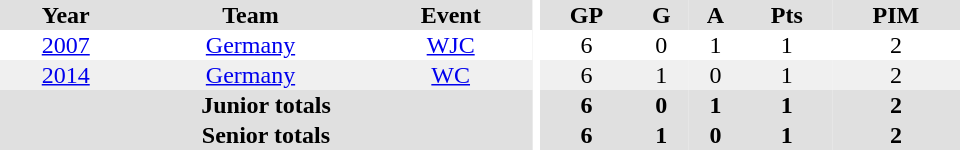<table border="0" cellpadding="1" cellspacing="0" ID="Table3" style="text-align:center; width:40em">
<tr ALIGN="center" bgcolor="#e0e0e0">
<th>Year</th>
<th>Team</th>
<th>Event</th>
<th rowspan="99" bgcolor="#ffffff"></th>
<th>GP</th>
<th>G</th>
<th>A</th>
<th>Pts</th>
<th>PIM</th>
</tr>
<tr>
<td><a href='#'>2007</a></td>
<td><a href='#'>Germany</a></td>
<td><a href='#'>WJC</a></td>
<td>6</td>
<td>0</td>
<td>1</td>
<td>1</td>
<td>2</td>
</tr>
<tr align=center bgcolor="#f0f0f0">
<td><a href='#'>2014</a></td>
<td><a href='#'>Germany</a></td>
<td><a href='#'>WC</a></td>
<td>6</td>
<td>1</td>
<td>0</td>
<td>1</td>
<td>2</td>
</tr>
<tr bgcolor="#e0e0e0">
<th colspan="3">Junior totals</th>
<th>6</th>
<th>0</th>
<th>1</th>
<th>1</th>
<th>2</th>
</tr>
<tr bgcolor="#e0e0e0">
<th colspan="3">Senior totals</th>
<th>6</th>
<th>1</th>
<th>0</th>
<th>1</th>
<th>2</th>
</tr>
</table>
